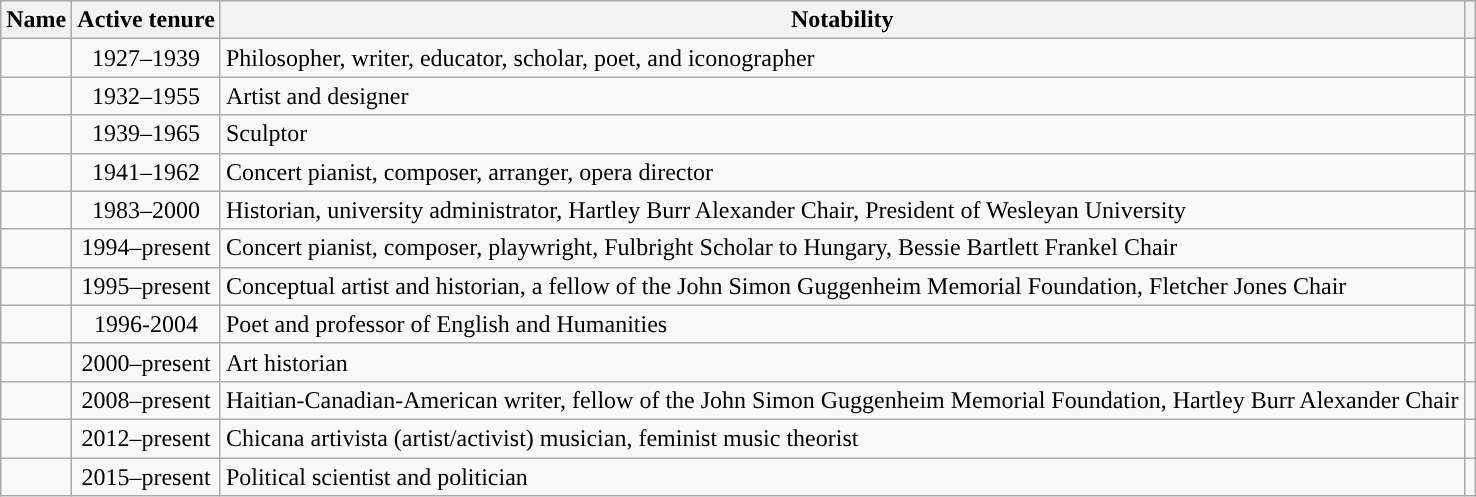<table class="wikitable sortable" style="border:2px solid #">
<tr>
<th scope="col">Name</th>
<th scope="col">Active tenure</th>
<th scope="col">Notability</th>
<th scope="col"></th>
</tr>
<tr>
<td></td>
<td style="text-align:center;">1927–1939</td>
<td>Philosopher, writer, educator, scholar, poet, and iconographer</td>
<td style="text-align:center;"></td>
</tr>
<tr>
<td></td>
<td style="text-align:center;">1932–1955</td>
<td>Artist and designer</td>
<td style="text-align:center;"></td>
</tr>
<tr>
<td></td>
<td style="text-align:center;">1939–1965</td>
<td>Sculptor</td>
<td style="text-align:center;"></td>
</tr>
<tr>
<td></td>
<td style="text-align:center;">1941–1962</td>
<td>Concert pianist, composer, arranger, opera director</td>
<td style="text-align:center;"></td>
</tr>
<tr>
<td></td>
<td style="text-align:center;">1983–2000</td>
<td>Historian, university administrator, Hartley Burr Alexander Chair, President of Wesleyan University</td>
<td style="text-align:center;"></td>
</tr>
<tr>
<td></td>
<td style="text-align:center;">1994–present</td>
<td>Concert pianist, composer, playwright, Fulbright Scholar to Hungary, Bessie Bartlett Frankel Chair</td>
<td style="text-align:center;"></td>
</tr>
<tr>
<td></td>
<td style="text-align:center;">1995–present</td>
<td>Conceptual artist and historian, a fellow of the John Simon Guggenheim Memorial Foundation, Fletcher Jones Chair</td>
<td style="text-align:center;"></td>
</tr>
<tr>
<td></td>
<td style="text-align:center;">1996-2004</td>
<td>Poet and professor of English and Humanities</td>
<td style="text-align:center;"></td>
</tr>
<tr>
<td></td>
<td style="text-align:center;">2000–present</td>
<td>Art historian</td>
<td style="text-align:center;"></td>
</tr>
<tr>
<td></td>
<td style="text-align:center;">2008–present</td>
<td>Haitian-Canadian-American writer,  fellow of the John Simon Guggenheim Memorial Foundation, Hartley Burr Alexander Chair</td>
<td style="text-align:center;"></td>
</tr>
<tr>
<td></td>
<td style="text-align:center;">2012–present</td>
<td>Chicana artivista (artist/activist) musician, feminist music theorist</td>
<td style="text-align:center;"></td>
</tr>
<tr>
<td></td>
<td style="text-align:center;">2015–present</td>
<td>Political scientist and politician</td>
<td style="text-align:center;"></td>
</tr>
</table>
